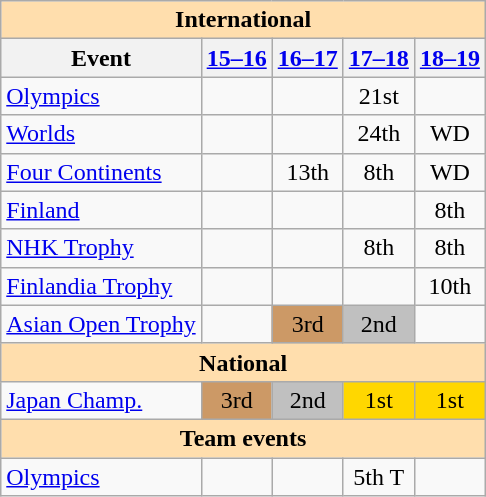<table class="wikitable" style="text-align:center">
<tr>
<th colspan="5" style="background-color: #ffdead; " align="center">International</th>
</tr>
<tr>
<th>Event</th>
<th><a href='#'>15–16</a></th>
<th><a href='#'>16–17</a></th>
<th><a href='#'>17–18</a></th>
<th><a href='#'>18–19</a></th>
</tr>
<tr>
<td align=left><a href='#'>Olympics</a></td>
<td></td>
<td></td>
<td>21st</td>
<td></td>
</tr>
<tr>
<td align=left><a href='#'>Worlds</a></td>
<td></td>
<td></td>
<td>24th</td>
<td>WD</td>
</tr>
<tr>
<td align=left><a href='#'>Four Continents</a></td>
<td></td>
<td>13th</td>
<td>8th</td>
<td>WD</td>
</tr>
<tr>
<td align=left> <a href='#'>Finland</a></td>
<td></td>
<td></td>
<td></td>
<td>8th</td>
</tr>
<tr>
<td align=left> <a href='#'>NHK Trophy</a></td>
<td></td>
<td></td>
<td>8th</td>
<td>8th</td>
</tr>
<tr>
<td align=left> <a href='#'>Finlandia Trophy</a></td>
<td></td>
<td></td>
<td></td>
<td>10th</td>
</tr>
<tr>
<td align=left><a href='#'>Asian Open Trophy</a></td>
<td></td>
<td bgcolor=cc9966>3rd</td>
<td bgcolor=silver>2nd</td>
<td></td>
</tr>
<tr>
<th colspan="5" style="background-color: #ffdead; " align="center">National</th>
</tr>
<tr>
<td align=left><a href='#'>Japan Champ.</a></td>
<td bgcolor=cc9966>3rd</td>
<td bgcolor=silver>2nd</td>
<td bgcolor=gold>1st</td>
<td bgcolor=gold>1st</td>
</tr>
<tr>
<th style="background-color: #ffdead; " colspan=5 align=center>Team events</th>
</tr>
<tr>
<td align=left><a href='#'>Olympics</a></td>
<td></td>
<td></td>
<td>5th T</td>
<td></td>
</tr>
</table>
